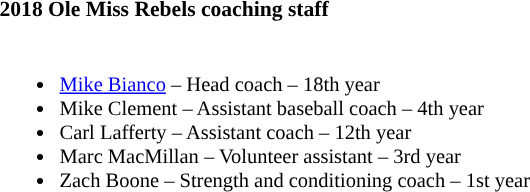<table class="toccolours" style="text-align: left; font-size:90%;">
<tr>
<th colspan="9">2018 Ole Miss Rebels coaching staff</th>
</tr>
<tr>
<td style="font-size: 95%;" valign="top"><br><ul><li><a href='#'>Mike Bianco</a> – Head coach – 18th year</li><li>Mike Clement – Assistant baseball coach – 4th year</li><li>Carl Lafferty – Assistant coach – 12th year</li><li>Marc MacMillan – Volunteer assistant – 3rd year</li><li>Zach Boone – Strength and conditioning coach – 1st year</li></ul></td>
</tr>
</table>
